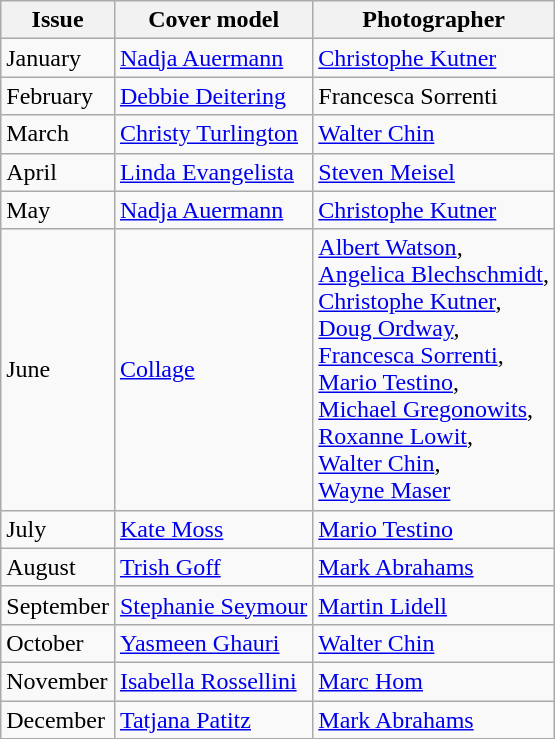<table class="sortable wikitable">
<tr>
<th>Issue</th>
<th>Cover model</th>
<th>Photographer</th>
</tr>
<tr>
<td>January</td>
<td><a href='#'>Nadja Auermann</a></td>
<td><a href='#'>Christophe Kutner</a></td>
</tr>
<tr>
<td>February</td>
<td><a href='#'>Debbie Deitering</a></td>
<td>Francesca Sorrenti</td>
</tr>
<tr>
<td>March</td>
<td><a href='#'>Christy Turlington</a></td>
<td><a href='#'>Walter Chin</a></td>
</tr>
<tr>
<td>April</td>
<td><a href='#'>Linda Evangelista</a></td>
<td><a href='#'>Steven Meisel</a></td>
</tr>
<tr>
<td>May</td>
<td><a href='#'>Nadja Auermann</a></td>
<td><a href='#'>Christophe Kutner</a></td>
</tr>
<tr>
<td>June</td>
<td><a href='#'>Collage</a></td>
<td><a href='#'>Albert Watson</a>,<br><a href='#'>Angelica Blechschmidt</a>,<br><a href='#'>Christophe Kutner</a>,<br><a href='#'>Doug Ordway</a>,<br><a href='#'>Francesca Sorrenti</a>,<br><a href='#'>Mario Testino</a>,<br><a href='#'>Michael Gregonowits</a>,<br><a href='#'>Roxanne Lowit</a>,<br><a href='#'>Walter Chin</a>,<br><a href='#'>Wayne Maser</a></td>
</tr>
<tr>
<td>July</td>
<td><a href='#'>Kate Moss</a></td>
<td><a href='#'>Mario Testino</a></td>
</tr>
<tr>
<td>August</td>
<td><a href='#'>Trish Goff</a></td>
<td><a href='#'>Mark Abrahams</a></td>
</tr>
<tr>
<td>September</td>
<td><a href='#'>Stephanie Seymour</a></td>
<td><a href='#'>Martin Lidell</a></td>
</tr>
<tr>
<td>October</td>
<td><a href='#'>Yasmeen Ghauri</a></td>
<td><a href='#'>Walter Chin</a></td>
</tr>
<tr>
<td>November</td>
<td><a href='#'>Isabella Rossellini</a></td>
<td><a href='#'>Marc Hom</a></td>
</tr>
<tr>
<td>December</td>
<td><a href='#'>Tatjana Patitz</a></td>
<td><a href='#'>Mark Abrahams</a></td>
</tr>
</table>
